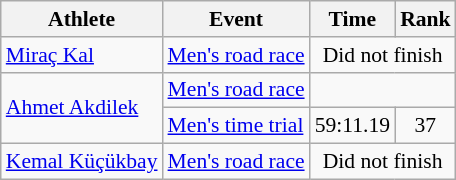<table class=wikitable style="font-size:90%">
<tr>
<th>Athlete</th>
<th>Event</th>
<th>Time</th>
<th>Rank</th>
</tr>
<tr align=center>
<td align=left><a href='#'>Miraç Kal</a></td>
<td align=left><a href='#'>Men's road race</a></td>
<td colspan=2>Did not finish</td>
</tr>
<tr align=center>
<td align=left rowspan=2><a href='#'>Ahmet Akdilek</a></td>
<td align=left><a href='#'>Men's road race</a></td>
<td colspan=2></td>
</tr>
<tr align=center>
<td align=left><a href='#'>Men's time trial</a></td>
<td>59:11.19</td>
<td>37</td>
</tr>
<tr align=center>
<td align=left><a href='#'>Kemal Küçükbay</a></td>
<td align=left><a href='#'>Men's road race</a></td>
<td colspan=2>Did not finish</td>
</tr>
</table>
